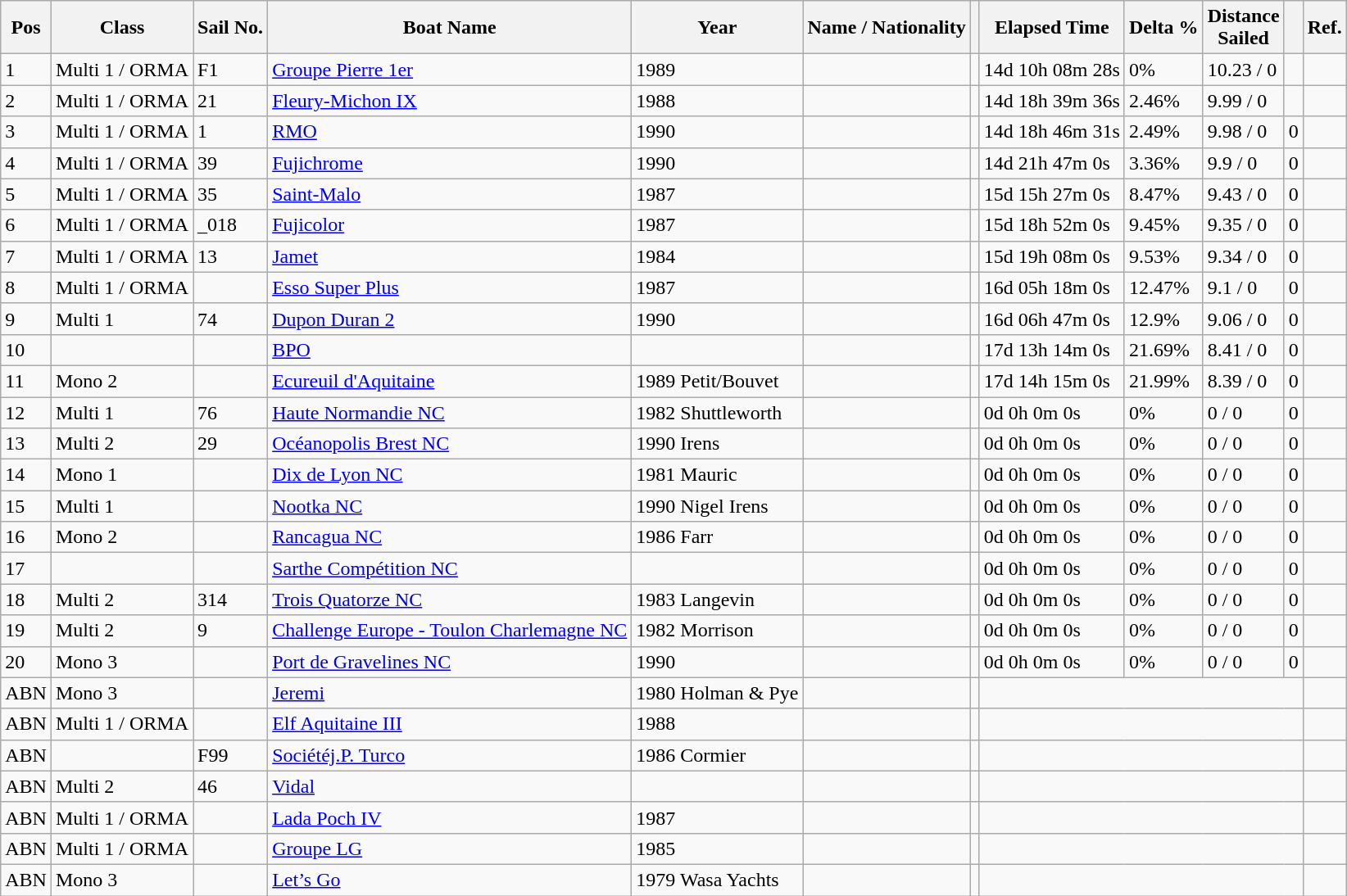<table class="wikitable sortable">
<tr>
<th>Pos</th>
<th>Class</th>
<th>Sail No.</th>
<th>Boat Name</th>
<th>Year</th>
<th>Name / Nationality</th>
<th></th>
<th>Elapsed Time</th>
<th>Delta %</th>
<th>Distance<br>Sailed</th>
<th></th>
<th>Ref.</th>
</tr>
<tr>
<td>1</td>
<td>Multi 1 / ORMA</td>
<td>F1</td>
<td><a href='#'>Groupe Pierre 1er</a></td>
<td>1989</td>
<td></td>
<td></td>
<td>14d 10h 08m 28s</td>
<td>0%</td>
<td>10.23 / 0</td>
<td></td>
<td></td>
</tr>
<tr>
<td>2</td>
<td>Multi 1 / ORMA</td>
<td>21</td>
<td><a href='#'>Fleury-Michon IX</a></td>
<td>1988</td>
<td></td>
<td></td>
<td>14d 18h 39m 36s</td>
<td>2.46%</td>
<td>9.99 / 0</td>
<td></td>
<td></td>
</tr>
<tr>
<td>3</td>
<td>Multi 1 / ORMA</td>
<td>1</td>
<td><a href='#'>RMO</a></td>
<td>1990</td>
<td></td>
<td></td>
<td>14d 18h 46m 31s</td>
<td>2.49%</td>
<td>9.98 / 0</td>
<td>0</td>
<td></td>
</tr>
<tr>
<td>4</td>
<td>Multi 1 / ORMA</td>
<td>39</td>
<td><a href='#'>Fujichrome</a></td>
<td>1990</td>
<td></td>
<td></td>
<td>14d 21h 47m 0s</td>
<td>3.36%</td>
<td>9.9 / 0</td>
<td>0</td>
<td></td>
</tr>
<tr>
<td>5</td>
<td>Multi 1 / ORMA</td>
<td>35</td>
<td><a href='#'>Saint-Malo</a></td>
<td>1987</td>
<td></td>
<td></td>
<td>15d 15h 27m 0s</td>
<td>8.47%</td>
<td>9.43 / 0</td>
<td>0</td>
<td></td>
</tr>
<tr>
<td>6</td>
<td>Multi 1 / ORMA</td>
<td>_018</td>
<td><a href='#'>Fujicolor</a></td>
<td>1987</td>
<td></td>
<td></td>
<td>15d 18h 52m 0s</td>
<td>9.45%</td>
<td>9.35 / 0</td>
<td>0</td>
<td></td>
</tr>
<tr>
<td>7</td>
<td>Multi 1 / ORMA</td>
<td>13</td>
<td><a href='#'>Jamet</a></td>
<td>1984</td>
<td></td>
<td></td>
<td>15d 19h 08m 0s</td>
<td>9.53%</td>
<td>9.34 / 0</td>
<td>0</td>
<td></td>
</tr>
<tr>
<td>8</td>
<td>Multi 1 / ORMA</td>
<td></td>
<td><a href='#'>Esso Super Plus</a></td>
<td>1987</td>
<td></td>
<td></td>
<td>16d 05h 18m 0s</td>
<td>12.47%</td>
<td>9.1 / 0</td>
<td>0</td>
<td></td>
</tr>
<tr>
<td>9</td>
<td>Multi 1</td>
<td>74</td>
<td><a href='#'>Dupon Duran 2</a></td>
<td>1990</td>
<td></td>
<td></td>
<td>16d 06h 47m 0s</td>
<td>12.9%</td>
<td>9.06 / 0</td>
<td>0</td>
<td></td>
</tr>
<tr>
<td>10</td>
<td></td>
<td></td>
<td><a href='#'>BPO</a></td>
<td></td>
<td></td>
<td></td>
<td>17d 13h 14m 0s</td>
<td>21.69%</td>
<td>8.41 / 0</td>
<td>0</td>
<td></td>
</tr>
<tr>
<td>11</td>
<td>Mono 2</td>
<td></td>
<td><a href='#'>Ecureuil d'Aquitaine</a></td>
<td>1989 Petit/Bouvet</td>
<td></td>
<td></td>
<td>17d 14h 15m 0s</td>
<td>21.99%</td>
<td>8.39 / 0</td>
<td>0</td>
<td></td>
</tr>
<tr>
<td>12</td>
<td>Multi 1</td>
<td>76</td>
<td><a href='#'>Haute Normandie NC</a></td>
<td>1982 Shuttleworth</td>
<td></td>
<td></td>
<td>0d 0h 0m 0s</td>
<td>0%</td>
<td>0 / 0</td>
<td>0</td>
<td></td>
</tr>
<tr>
<td>13</td>
<td>Multi 2</td>
<td>29</td>
<td><a href='#'>Océanopolis Brest NC</a></td>
<td>1990 Irens</td>
<td></td>
<td></td>
<td>0d 0h 0m 0s</td>
<td>0%</td>
<td>0 / 0</td>
<td>0</td>
<td></td>
</tr>
<tr>
<td>14</td>
<td>Mono 1</td>
<td></td>
<td><a href='#'>Dix de Lyon NC</a></td>
<td>1981 Mauric</td>
<td></td>
<td></td>
<td>0d 0h 0m 0s</td>
<td>0%</td>
<td>0 / 0</td>
<td>0</td>
<td></td>
</tr>
<tr>
<td>15</td>
<td>Multi 1</td>
<td></td>
<td><a href='#'>Nootka NC</a></td>
<td>1990 Nigel Irens</td>
<td></td>
<td></td>
<td>0d 0h 0m 0s</td>
<td>0%</td>
<td>0 / 0</td>
<td>0</td>
<td></td>
</tr>
<tr>
<td>16</td>
<td>Mono 2</td>
<td></td>
<td><a href='#'>Rancagua NC</a></td>
<td>1986 Farr</td>
<td></td>
<td></td>
<td>0d 0h 0m 0s</td>
<td>0%</td>
<td>0 / 0</td>
<td>0</td>
<td></td>
</tr>
<tr>
<td>17</td>
<td></td>
<td></td>
<td><a href='#'>Sarthe Compétition NC</a></td>
<td></td>
<td></td>
<td></td>
<td>0d 0h 0m 0s</td>
<td>0%</td>
<td>0 / 0</td>
<td>0</td>
<td></td>
</tr>
<tr>
<td>18</td>
<td>Multi 2</td>
<td>314</td>
<td><a href='#'>Trois Quatorze NC</a></td>
<td>1983 Langevin</td>
<td></td>
<td></td>
<td>0d 0h 0m 0s</td>
<td>0%</td>
<td>0 / 0</td>
<td>0</td>
<td></td>
</tr>
<tr>
<td>19</td>
<td>Multi 2</td>
<td>9</td>
<td><a href='#'>Challenge Europe - Toulon Charlemagne NC</a></td>
<td>1982 Morrison</td>
<td></td>
<td></td>
<td>0d 0h 0m 0s</td>
<td>0%</td>
<td>0 / 0</td>
<td>0</td>
<td></td>
</tr>
<tr>
<td>20</td>
<td>Mono 3</td>
<td></td>
<td><a href='#'>Port de Gravelines NC</a></td>
<td>1990</td>
<td></td>
<td></td>
<td>0d 0h 0m 0s</td>
<td>0%</td>
<td>0 / 0</td>
<td>0</td>
<td></td>
</tr>
<tr>
<td>ABN</td>
<td>Mono 3</td>
<td></td>
<td><a href='#'>Jeremi</a></td>
<td>1980 Holman & Pye</td>
<td></td>
<td></td>
<td colspan=4></td>
<td></td>
</tr>
<tr>
<td>ABN</td>
<td>Multi 1 / ORMA</td>
<td></td>
<td><a href='#'>Elf Aquitaine III</a></td>
<td>1988</td>
<td></td>
<td></td>
<td colspan=4></td>
<td></td>
</tr>
<tr>
<td>ABN</td>
<td></td>
<td>F99</td>
<td><a href='#'>Sociétéj.P. Turco</a></td>
<td>1986 Cormier</td>
<td></td>
<td></td>
<td colspan=4></td>
<td></td>
</tr>
<tr>
<td>ABN</td>
<td>Multi 2</td>
<td>46</td>
<td><a href='#'>Vidal</a></td>
<td></td>
<td></td>
<td></td>
<td colspan=4></td>
<td></td>
</tr>
<tr>
<td>ABN</td>
<td>Multi 1 / ORMA</td>
<td></td>
<td><a href='#'>Lada Poch IV</a></td>
<td>1987</td>
<td></td>
<td></td>
<td colspan=4></td>
<td></td>
</tr>
<tr>
<td>ABN</td>
<td>Multi 1 / ORMA</td>
<td></td>
<td><a href='#'>Groupe LG</a></td>
<td>1985</td>
<td></td>
<td></td>
<td colspan=4></td>
<td></td>
</tr>
<tr>
<td>ABN</td>
<td>Mono 3</td>
<td></td>
<td><a href='#'>Let’s Go</a></td>
<td>1979 Wasa Yachts</td>
<td></td>
<td></td>
<td colspan=4></td>
<td></td>
</tr>
</table>
